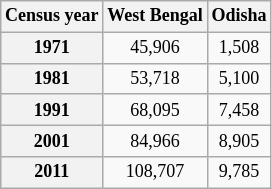<table class="wikitable" style="text-align: center;font-size: 9pt">
<tr>
<th>Census year</th>
<th>West Bengal</th>
<th>Odisha</th>
</tr>
<tr>
<th>1971</th>
<td>45,906</td>
<td>1,508</td>
</tr>
<tr>
<th>1981</th>
<td>53,718</td>
<td>5,100</td>
</tr>
<tr>
<th>1991</th>
<td>68,095</td>
<td>7,458</td>
</tr>
<tr>
<th>2001</th>
<td>84,966</td>
<td>8,905</td>
</tr>
<tr>
<th>2011</th>
<td>108,707</td>
<td>9,785</td>
</tr>
</table>
